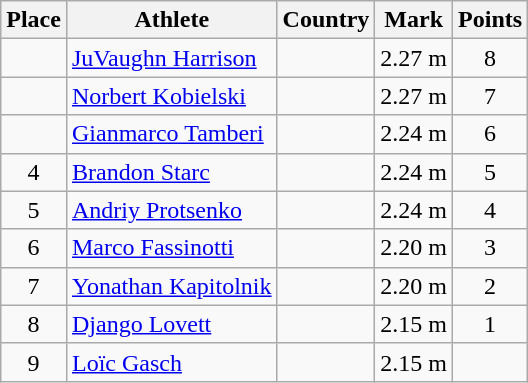<table class="wikitable">
<tr>
<th>Place</th>
<th>Athlete</th>
<th>Country</th>
<th>Mark</th>
<th>Points</th>
</tr>
<tr>
<td align=center></td>
<td><a href='#'>JuVaughn Harrison</a></td>
<td></td>
<td>2.27 m</td>
<td align=center>8</td>
</tr>
<tr>
<td align=center></td>
<td><a href='#'>Norbert Kobielski</a></td>
<td></td>
<td>2.27 m</td>
<td align=center>7</td>
</tr>
<tr>
<td align=center></td>
<td><a href='#'>Gianmarco Tamberi</a></td>
<td></td>
<td>2.24 m</td>
<td align=center>6</td>
</tr>
<tr>
<td align=center>4</td>
<td><a href='#'>Brandon Starc</a></td>
<td></td>
<td>2.24 m</td>
<td align=center>5</td>
</tr>
<tr>
<td align=center>5</td>
<td><a href='#'>Andriy Protsenko</a></td>
<td></td>
<td>2.24 m</td>
<td align=center>4</td>
</tr>
<tr>
<td align=center>6</td>
<td><a href='#'>Marco Fassinotti</a></td>
<td></td>
<td>2.20 m</td>
<td align=center>3</td>
</tr>
<tr>
<td align=center>7</td>
<td><a href='#'>Yonathan Kapitolnik</a></td>
<td></td>
<td>2.20 m</td>
<td align=center>2</td>
</tr>
<tr>
<td align=center>8</td>
<td><a href='#'>Django Lovett</a></td>
<td></td>
<td>2.15 m</td>
<td align=center>1</td>
</tr>
<tr>
<td align=center>9</td>
<td><a href='#'>Loïc Gasch</a></td>
<td></td>
<td>2.15 m</td>
<td align=center></td>
</tr>
</table>
